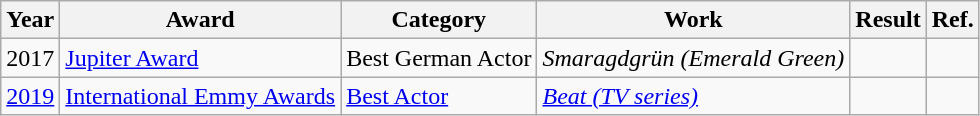<table class="wikitable">
<tr>
<th>Year</th>
<th>Award</th>
<th>Category</th>
<th>Work</th>
<th>Result</th>
<th>Ref.</th>
</tr>
<tr>
<td rowspan="1">2017</td>
<td><a href='#'>Jupiter Award</a></td>
<td>Best German Actor</td>
<td><em>Smaragdgrün (Emerald Green)</em></td>
<td></td>
<td></td>
</tr>
<tr>
<td><a href='#'>2019</a></td>
<td><a href='#'>International Emmy Awards</a></td>
<td><a href='#'>Best Actor</a></td>
<td><em><a href='#'>Beat (TV series)</a></em></td>
<td></td>
<td></td>
</tr>
</table>
